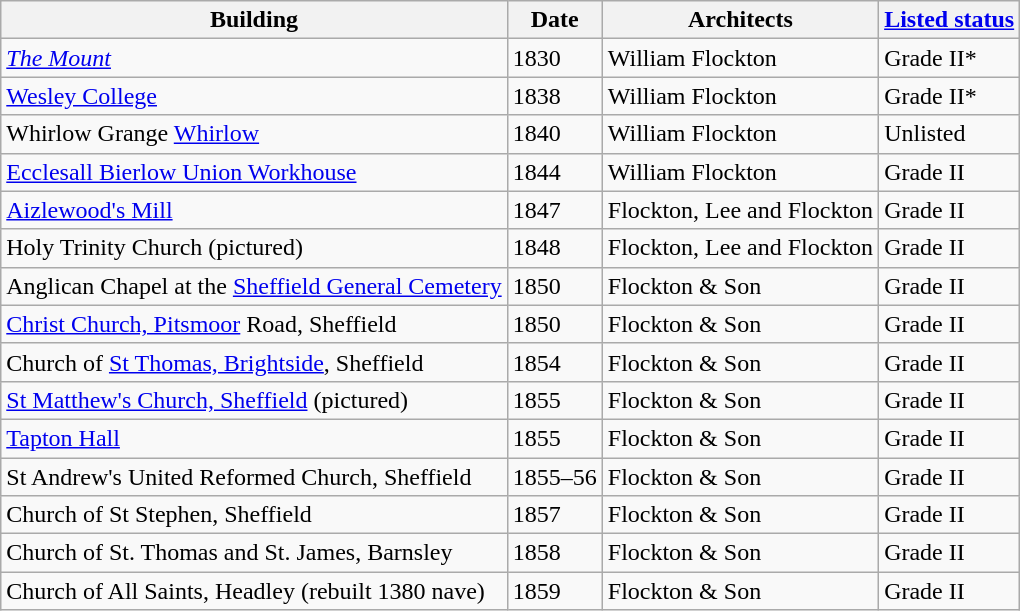<table class="wikitable">
<tr>
<th>Building</th>
<th>Date</th>
<th>Architects</th>
<th><a href='#'>Listed status</a></th>
</tr>
<tr>
<td><em><a href='#'>The Mount</a></em></td>
<td>1830</td>
<td>William Flockton</td>
<td>Grade II*</td>
</tr>
<tr>
<td><a href='#'>Wesley College</a></td>
<td>1838</td>
<td>William Flockton</td>
<td>Grade II*</td>
</tr>
<tr>
<td>Whirlow Grange <a href='#'>Whirlow</a></td>
<td>1840</td>
<td>William Flockton</td>
<td>Unlisted</td>
</tr>
<tr>
<td><a href='#'>Ecclesall Bierlow Union Workhouse</a></td>
<td>1844</td>
<td>William Flockton</td>
<td>Grade II</td>
</tr>
<tr>
<td><a href='#'>Aizlewood's Mill</a></td>
<td>1847</td>
<td>Flockton, Lee and Flockton</td>
<td>Grade II</td>
</tr>
<tr>
<td>Holy Trinity Church (pictured)</td>
<td>1848</td>
<td>Flockton, Lee and Flockton</td>
<td>Grade II</td>
</tr>
<tr>
<td>Anglican Chapel at the <a href='#'>Sheffield General Cemetery</a></td>
<td>1850</td>
<td>Flockton & Son</td>
<td>Grade II</td>
</tr>
<tr>
<td><a href='#'>Christ Church, Pitsmoor</a> Road, Sheffield</td>
<td>1850</td>
<td>Flockton & Son</td>
<td>Grade II</td>
</tr>
<tr>
<td>Church of <a href='#'>St Thomas, Brightside</a>, Sheffield</td>
<td>1854</td>
<td>Flockton & Son</td>
<td>Grade II</td>
</tr>
<tr>
<td><a href='#'>St Matthew's Church, Sheffield</a> (pictured)</td>
<td>1855</td>
<td>Flockton & Son</td>
<td>Grade II</td>
</tr>
<tr>
<td><a href='#'>Tapton Hall</a></td>
<td>1855</td>
<td>Flockton & Son</td>
<td>Grade II</td>
</tr>
<tr>
<td>St Andrew's United Reformed Church, Sheffield</td>
<td>1855–56</td>
<td>Flockton & Son</td>
<td>Grade II</td>
</tr>
<tr>
<td>Church of St Stephen, Sheffield</td>
<td>1857</td>
<td>Flockton & Son</td>
<td>Grade II</td>
</tr>
<tr>
<td>Church of St. Thomas and St. James, Barnsley</td>
<td>1858</td>
<td>Flockton & Son</td>
<td>Grade II</td>
</tr>
<tr>
<td>Church of All Saints, Headley (rebuilt 1380 nave)</td>
<td>1859</td>
<td>Flockton & Son</td>
<td>Grade II</td>
</tr>
</table>
